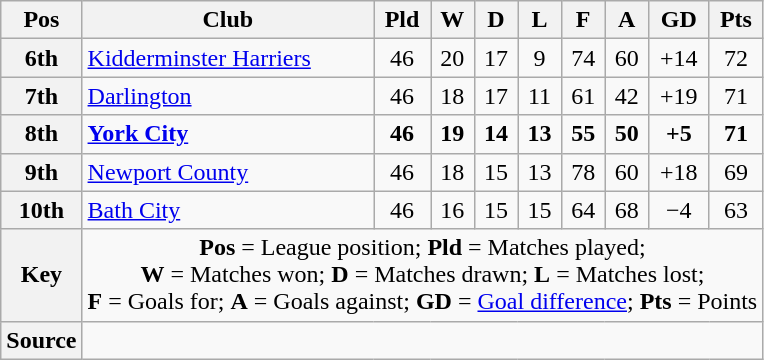<table class=wikitable style="text-align:center">
<tr>
<th scope=col>Pos</th>
<th scope=col>Club</th>
<th scope=col>Pld</th>
<th scope=col>W</th>
<th scope=col>D</th>
<th scope=col>L</th>
<th scope=col>F</th>
<th scope=col>A</th>
<th scope=col>GD</th>
<th scope=col>Pts</th>
</tr>
<tr>
<th scope=row>6th</th>
<td align=left><a href='#'>Kidderminster Harriers</a></td>
<td>46</td>
<td>20</td>
<td>17</td>
<td>9</td>
<td>74</td>
<td>60</td>
<td>+14</td>
<td>72</td>
</tr>
<tr>
<th scope=row>7th</th>
<td align=left><a href='#'>Darlington</a></td>
<td>46</td>
<td>18</td>
<td>17</td>
<td>11</td>
<td>61</td>
<td>42</td>
<td>+19</td>
<td>71</td>
</tr>
<tr style=font-weight:bold>
<th scope=row>8th</th>
<td align=left><a href='#'>York City</a></td>
<td>46</td>
<td>19</td>
<td>14</td>
<td>13</td>
<td>55</td>
<td>50</td>
<td>+5</td>
<td>71</td>
</tr>
<tr>
<th scope=row>9th</th>
<td align=left><a href='#'>Newport County</a></td>
<td>46</td>
<td>18</td>
<td>15</td>
<td>13</td>
<td>78</td>
<td>60</td>
<td>+18</td>
<td>69</td>
</tr>
<tr>
<th scope=row>10th</th>
<td align=left><a href='#'>Bath City</a></td>
<td>46</td>
<td>16</td>
<td>15</td>
<td>15</td>
<td>64</td>
<td>68</td>
<td>−4</td>
<td>63</td>
</tr>
<tr>
<th scope=row>Key</th>
<td colspan=9><strong>Pos</strong> = League position; <strong>Pld</strong> = Matches played;<br><strong>W</strong> = Matches won; <strong>D</strong> = Matches drawn; <strong>L</strong> = Matches lost;<br><strong>F</strong> = Goals for; <strong>A</strong> = Goals against; <strong>GD</strong> = <a href='#'>Goal difference</a>; <strong>Pts</strong> = Points</td>
</tr>
<tr>
<th scope=row>Source</th>
<td colspan=9></td>
</tr>
</table>
